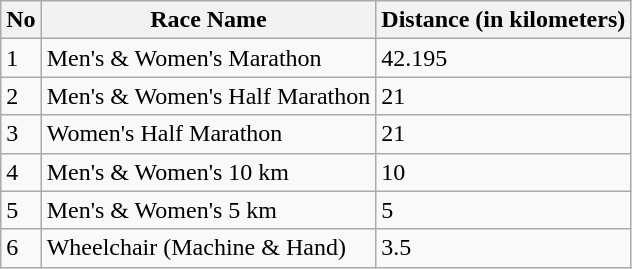<table class="wikitable">
<tr>
<th>No</th>
<th>Race Name</th>
<th>Distance (in kilometers)</th>
</tr>
<tr>
<td>1</td>
<td>Men's & Women's Marathon</td>
<td>42.195</td>
</tr>
<tr>
<td>2</td>
<td>Men's & Women's Half Marathon</td>
<td>21</td>
</tr>
<tr>
<td>3</td>
<td>Women's Half Marathon</td>
<td>21</td>
</tr>
<tr>
<td>4</td>
<td>Men's & Women's 10 km</td>
<td>10</td>
</tr>
<tr>
<td>5</td>
<td>Men's & Women's 5 km</td>
<td>5</td>
</tr>
<tr>
<td>6</td>
<td>Wheelchair (Machine & Hand)</td>
<td>3.5</td>
</tr>
</table>
